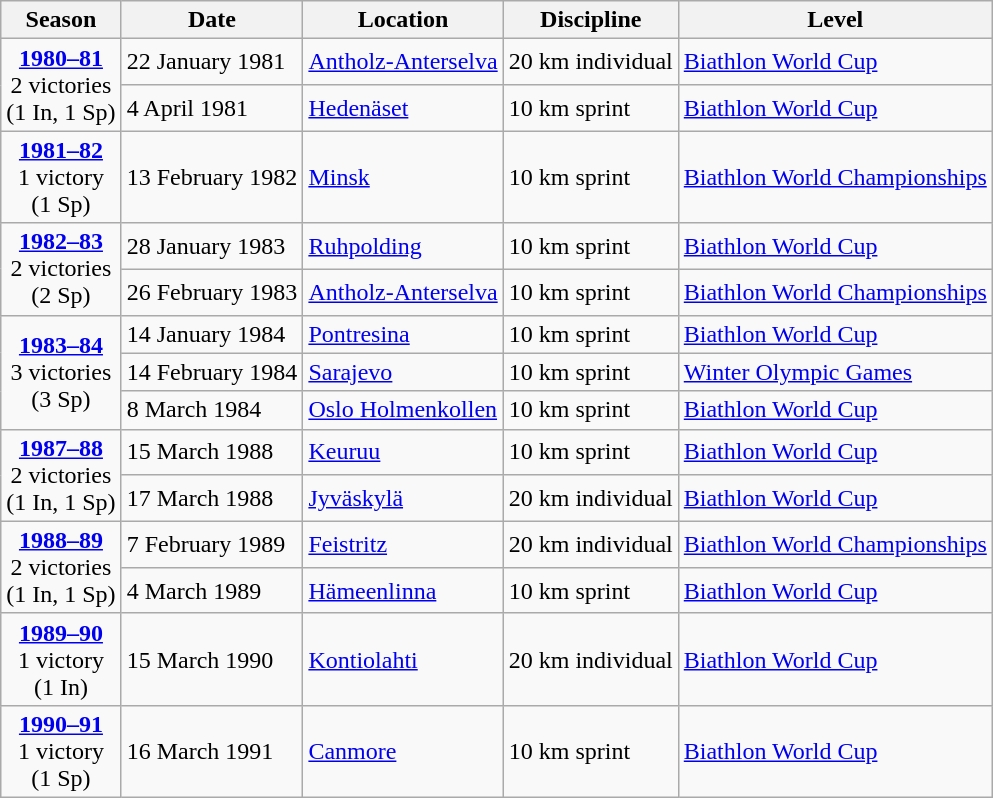<table class="wikitable">
<tr>
<th>Season</th>
<th>Date</th>
<th>Location</th>
<th>Discipline</th>
<th>Level</th>
</tr>
<tr>
<td rowspan="2" style="text-align:center;"><strong><a href='#'>1980–81</a></strong> <br> 2 victories <br> (1 In, 1 Sp)</td>
<td>22 January 1981</td>
<td> <a href='#'>Antholz-Anterselva</a></td>
<td>20 km individual</td>
<td><a href='#'>Biathlon World Cup</a></td>
</tr>
<tr>
<td>4 April 1981</td>
<td> <a href='#'>Hedenäset</a></td>
<td>10 km sprint</td>
<td><a href='#'>Biathlon World Cup</a></td>
</tr>
<tr>
<td rowspan="1" style="text-align:center;"><strong><a href='#'>1981–82</a></strong> <br> 1 victory <br> (1 Sp)</td>
<td>13 February 1982</td>
<td> <a href='#'>Minsk</a></td>
<td>10 km sprint</td>
<td><a href='#'>Biathlon World Championships</a></td>
</tr>
<tr>
<td rowspan="2" style="text-align:center;"><strong><a href='#'>1982–83</a></strong> <br> 2 victories <br> (2 Sp)</td>
<td>28 January 1983</td>
<td> <a href='#'>Ruhpolding</a></td>
<td>10 km sprint</td>
<td><a href='#'>Biathlon World Cup</a></td>
</tr>
<tr>
<td>26 February 1983</td>
<td> <a href='#'>Antholz-Anterselva</a></td>
<td>10 km sprint</td>
<td><a href='#'>Biathlon World Championships</a></td>
</tr>
<tr>
<td rowspan="3" style="text-align:center;"><strong><a href='#'>1983–84</a></strong> <br> 3 victories <br> (3 Sp)</td>
<td>14 January 1984</td>
<td> <a href='#'>Pontresina</a></td>
<td>10 km sprint</td>
<td><a href='#'>Biathlon World Cup</a></td>
</tr>
<tr>
<td>14 February 1984</td>
<td> <a href='#'>Sarajevo</a></td>
<td>10 km sprint</td>
<td><a href='#'>Winter Olympic Games</a></td>
</tr>
<tr>
<td>8 March 1984</td>
<td> <a href='#'>Oslo Holmenkollen</a></td>
<td>10 km sprint</td>
<td><a href='#'>Biathlon World Cup</a></td>
</tr>
<tr>
<td rowspan="2" style="text-align:center;"><strong><a href='#'>1987–88</a></strong> <br> 2 victories <br> (1 In, 1 Sp)</td>
<td>15 March 1988</td>
<td> <a href='#'>Keuruu</a></td>
<td>10 km sprint</td>
<td><a href='#'>Biathlon World Cup</a></td>
</tr>
<tr>
<td>17 March 1988</td>
<td> <a href='#'>Jyväskylä</a></td>
<td>20 km individual</td>
<td><a href='#'>Biathlon World Cup</a></td>
</tr>
<tr>
<td rowspan="2" style="text-align:center;"><strong><a href='#'>1988–89</a></strong> <br> 2 victories <br> (1 In, 1 Sp)</td>
<td>7 February 1989</td>
<td> <a href='#'>Feistritz</a></td>
<td>20 km individual</td>
<td><a href='#'>Biathlon World Championships</a></td>
</tr>
<tr>
<td>4 March 1989</td>
<td> <a href='#'>Hämeenlinna</a></td>
<td>10 km sprint</td>
<td><a href='#'>Biathlon World Cup</a></td>
</tr>
<tr>
<td rowspan="1" style="text-align:center;"><strong><a href='#'>1989–90</a></strong> <br> 1 victory <br> (1 In)</td>
<td>15 March 1990</td>
<td> <a href='#'>Kontiolahti</a></td>
<td>20 km individual</td>
<td><a href='#'>Biathlon World Cup</a></td>
</tr>
<tr>
<td rowspan="1" style="text-align:center;"><strong><a href='#'>1990–91</a></strong> <br> 1 victory <br> (1 Sp)</td>
<td>16 March 1991</td>
<td> <a href='#'>Canmore</a></td>
<td>10 km sprint</td>
<td><a href='#'>Biathlon World Cup</a></td>
</tr>
</table>
